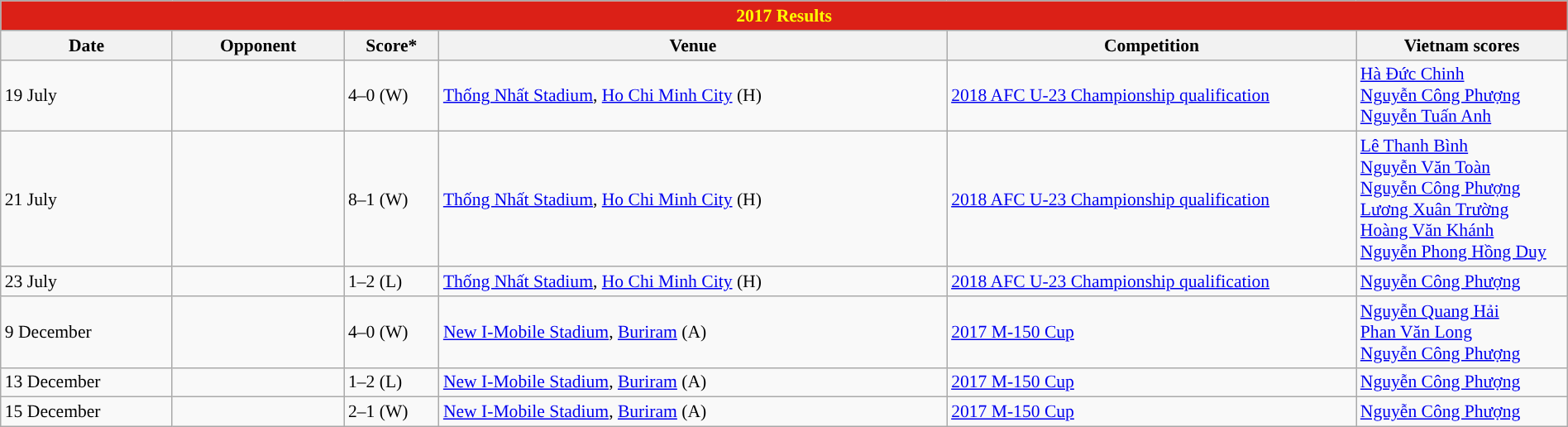<table class="wikitable" width=100% style="text-align:left;font-size:90%;">
<tr>
<th colspan=9 style="background: #DB2017; color: #FFFF00;">2017 Results</th>
</tr>
<tr>
<th width=80>Date</th>
<th width=80>Opponent</th>
<th width=20>Score*</th>
<th width=250>Venue</th>
<th width=200>Competition</th>
<th width=100>Vietnam scores</th>
</tr>
<tr>
<td>19 July</td>
<td></td>
<td>4–0 (W)</td>
<td><a href='#'>Thống Nhất Stadium</a>, <a href='#'>Ho Chi Minh City</a> (H)</td>
<td><a href='#'>2018 AFC U-23 Championship qualification</a></td>
<td><a href='#'>Hà Đức Chinh</a> <br><a href='#'>Nguyễn Công Phượng</a> <br><a href='#'>Nguyễn Tuấn Anh</a> </td>
</tr>
<tr>
<td>21 July</td>
<td></td>
<td>8–1 (W)</td>
<td><a href='#'>Thống Nhất Stadium</a>, <a href='#'>Ho Chi Minh City</a> (H)</td>
<td><a href='#'>2018 AFC U-23 Championship qualification</a></td>
<td><a href='#'>Lê Thanh Bình</a> <br><a href='#'>Nguyễn Văn Toàn</a> <br><a href='#'>Nguyễn Công Phượng</a> <br><a href='#'>Lương Xuân Trường</a> <br><a href='#'>Hoàng Văn Khánh</a> <br><a href='#'>Nguyễn Phong Hồng Duy</a> </td>
</tr>
<tr>
<td>23 July</td>
<td></td>
<td>1–2 (L)</td>
<td><a href='#'>Thống Nhất Stadium</a>, <a href='#'>Ho Chi Minh City</a> (H)</td>
<td><a href='#'>2018 AFC U-23 Championship qualification</a></td>
<td><a href='#'>Nguyễn Công Phượng</a> </td>
</tr>
<tr>
<td>9 December</td>
<td></td>
<td>4–0 (W)</td>
<td><a href='#'>New I-Mobile Stadium</a>, <a href='#'>Buriram</a> (A)</td>
<td><a href='#'>2017 M-150 Cup</a></td>
<td><a href='#'>Nguyễn Quang Hải</a> <br><a href='#'>Phan Văn Long</a> <br><a href='#'>Nguyễn Công Phượng</a> </td>
</tr>
<tr>
<td>13 December</td>
<td></td>
<td>1–2 (L)</td>
<td><a href='#'>New I-Mobile Stadium</a>, <a href='#'>Buriram</a> (A)</td>
<td><a href='#'>2017 M-150 Cup</a></td>
<td><a href='#'>Nguyễn Công Phượng</a> </td>
</tr>
<tr>
<td>15 December</td>
<td></td>
<td>2–1 (W)</td>
<td><a href='#'>New I-Mobile Stadium</a>, <a href='#'>Buriram</a> (A)</td>
<td><a href='#'>2017 M-150 Cup</a></td>
<td><a href='#'>Nguyễn Công Phượng</a> </td>
</tr>
</table>
